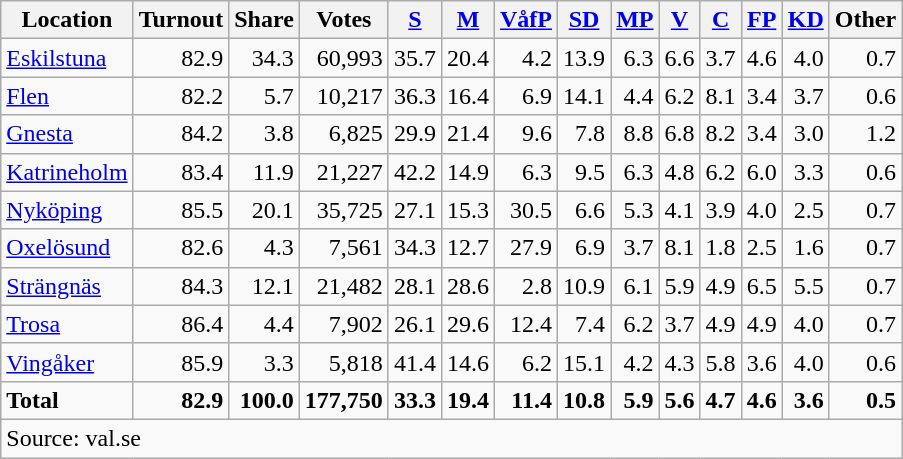<table class="wikitable sortable" style=text-align:right>
<tr>
<th>Location</th>
<th>Turnout</th>
<th>Share</th>
<th>Votes</th>
<th><a href='#'>S</a></th>
<th><a href='#'>M</a></th>
<th><a href='#'>VåfP</a></th>
<th><a href='#'>SD</a></th>
<th><a href='#'>MP</a></th>
<th><a href='#'>V</a></th>
<th><a href='#'>C</a></th>
<th><a href='#'>FP</a></th>
<th><a href='#'>KD</a></th>
<th>Other</th>
</tr>
<tr>
<td align=left><a href='#'>Eskilstuna</a></td>
<td>82.9</td>
<td>34.3</td>
<td>60,993</td>
<td>35.7</td>
<td>20.4</td>
<td>4.2</td>
<td>13.9</td>
<td>6.3</td>
<td>6.6</td>
<td>3.7</td>
<td>4.6</td>
<td>4.0</td>
<td>0.7</td>
</tr>
<tr>
<td align=left><a href='#'>Flen</a></td>
<td>82.2</td>
<td>5.7</td>
<td>10,217</td>
<td>36.3</td>
<td>16.4</td>
<td>6.9</td>
<td>14.1</td>
<td>4.4</td>
<td>6.2</td>
<td>8.1</td>
<td>3.4</td>
<td>3.7</td>
<td>0.6</td>
</tr>
<tr>
<td align=left><a href='#'>Gnesta</a></td>
<td>84.2</td>
<td>3.8</td>
<td>6,825</td>
<td>29.9</td>
<td>21.4</td>
<td>9.6</td>
<td>7.8</td>
<td>8.8</td>
<td>6.8</td>
<td>8.2</td>
<td>3.4</td>
<td>3.0</td>
<td>1.2</td>
</tr>
<tr>
<td align=left><a href='#'>Katrineholm</a></td>
<td>83.4</td>
<td>11.9</td>
<td>21,227</td>
<td>42.2</td>
<td>14.9</td>
<td>6.3</td>
<td>9.5</td>
<td>6.3</td>
<td>4.8</td>
<td>6.2</td>
<td>6.0</td>
<td>3.3</td>
<td>0.6</td>
</tr>
<tr>
<td align=left><a href='#'>Nyköping</a></td>
<td>85.5</td>
<td>20.1</td>
<td>35,725</td>
<td>27.1</td>
<td>15.3</td>
<td>30.5</td>
<td>6.6</td>
<td>5.3</td>
<td>4.1</td>
<td>3.9</td>
<td>4.0</td>
<td>2.5</td>
<td>0.7</td>
</tr>
<tr>
<td align=left><a href='#'>Oxelösund</a></td>
<td>82.6</td>
<td>4.3</td>
<td>7,561</td>
<td>34.3</td>
<td>12.7</td>
<td>27.9</td>
<td>6.9</td>
<td>3.7</td>
<td>8.1</td>
<td>1.8</td>
<td>2.5</td>
<td>1.6</td>
<td>0.7</td>
</tr>
<tr>
<td align=left><a href='#'>Strängnäs</a></td>
<td>84.3</td>
<td>12.1</td>
<td>21,482</td>
<td>28.1</td>
<td>28.6</td>
<td>2.8</td>
<td>10.9</td>
<td>6.1</td>
<td>5.9</td>
<td>4.9</td>
<td>6.5</td>
<td>5.5</td>
<td>0.7</td>
</tr>
<tr>
<td align=left><a href='#'>Trosa</a></td>
<td>86.4</td>
<td>4.4</td>
<td>7,902</td>
<td>26.1</td>
<td>29.6</td>
<td>12.4</td>
<td>7.4</td>
<td>6.2</td>
<td>3.7</td>
<td>4.9</td>
<td>4.9</td>
<td>4.0</td>
<td>0.7</td>
</tr>
<tr>
<td align=left><a href='#'>Vingåker</a></td>
<td>85.9</td>
<td>3.3</td>
<td>5,818</td>
<td>41.4</td>
<td>14.6</td>
<td>6.2</td>
<td>15.1</td>
<td>4.2</td>
<td>4.3</td>
<td>5.8</td>
<td>3.6</td>
<td>4.0</td>
<td>0.6</td>
</tr>
<tr>
<td align=left><strong>Total</strong></td>
<td><strong>82.9</strong></td>
<td><strong>100.0</strong></td>
<td><strong>177,750</strong></td>
<td><strong>33.3</strong></td>
<td><strong>19.4</strong></td>
<td><strong>11.4</strong></td>
<td><strong>10.8</strong></td>
<td><strong>5.9</strong></td>
<td><strong>5.6</strong></td>
<td><strong>4.7</strong></td>
<td><strong>4.6</strong></td>
<td><strong>3.6</strong></td>
<td><strong>0.5</strong></td>
</tr>
<tr>
<td align=left colspan=16>Source: val.se </td>
</tr>
</table>
